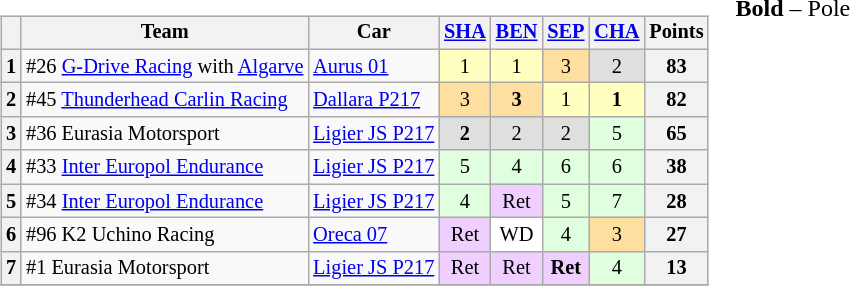<table>
<tr>
<td valign="top"><br><table class="wikitable" style="font-size: 85%; text-align:center;">
<tr>
<th></th>
<th>Team</th>
<th>Car</th>
<th><a href='#'>SHA</a><br></th>
<th><a href='#'>BEN</a><br></th>
<th><a href='#'>SEP</a><br></th>
<th><a href='#'>CHA</a><br></th>
<th>Points</th>
</tr>
<tr>
<th>1</th>
<td align=left> #26 <a href='#'>G-Drive Racing</a> with <a href='#'>Algarve</a></td>
<td align=left><a href='#'>Aurus 01</a></td>
<td style="background:#FFFFBF;">1</td>
<td style="background:#FFFFBF;">1</td>
<td style="background:#FFDF9F;">3</td>
<td style="background:#DFDFDF;">2</td>
<th>83</th>
</tr>
<tr>
<th>2</th>
<td align=left> #45 <a href='#'>Thunderhead Carlin Racing</a></td>
<td align=left><a href='#'>Dallara P217</a></td>
<td style="background:#FFDF9F;">3</td>
<td style="background:#FFDF9F;"><strong>3</strong></td>
<td style="background:#FFFFBF;">1</td>
<td style="background:#FFFFBF;"><strong>1</strong></td>
<th>82</th>
</tr>
<tr>
<th>3</th>
<td align=left> #36 Eurasia Motorsport</td>
<td align=left><a href='#'>Ligier JS P217</a></td>
<td style="background:#DFDFDF;"><strong>2</strong></td>
<td style="background:#DFDFDF;">2</td>
<td style="background:#DFDFDF;">2</td>
<td style="background:#DFFFDF;">5</td>
<th>65</th>
</tr>
<tr>
<th>4</th>
<td align="left"> #33 <a href='#'>Inter Europol Endurance</a></td>
<td align="left"><a href='#'>Ligier JS P217</a></td>
<td style="background:#DFFFDF;">5</td>
<td style="background:#DFFFDF;">4</td>
<td style="background:#DFFFDF;">6</td>
<td style="background:#DFFFDF;">6</td>
<th>38</th>
</tr>
<tr>
<th>5</th>
<td align="left"> #34 <a href='#'>Inter Europol Endurance</a></td>
<td align="left"><a href='#'>Ligier JS P217</a></td>
<td style="background:#DFFFDF;">4</td>
<td style="background:#EFCFFF;">Ret</td>
<td style="background:#DFFFDF;">5</td>
<td style="background:#DFFFDF;">7</td>
<th>28</th>
</tr>
<tr>
<th>6</th>
<td align="left"> #96 K2 Uchino Racing</td>
<td align="left"><a href='#'>Oreca 07</a></td>
<td style="background:#EFCFFF;">Ret</td>
<td style="background:#FFFFFF;">WD</td>
<td style="background:#DFFFDF;">4</td>
<td style="background:#FFDF9F;">3</td>
<th>27</th>
</tr>
<tr>
<th>7</th>
<td align="left"> #1 Eurasia Motorsport</td>
<td align="left"><a href='#'>Ligier JS P217</a></td>
<td style="background:#EFCFFF;">Ret</td>
<td style="background:#EFCFFF;">Ret</td>
<td style="background:#EFCFFF;"><strong>Ret</strong></td>
<td style="background:#DFFFDF;">4</td>
<th>13</th>
</tr>
<tr>
</tr>
</table>
</td>
<td valign="top"><br>
<span><strong>Bold</strong> – Pole<br></span></td>
</tr>
</table>
